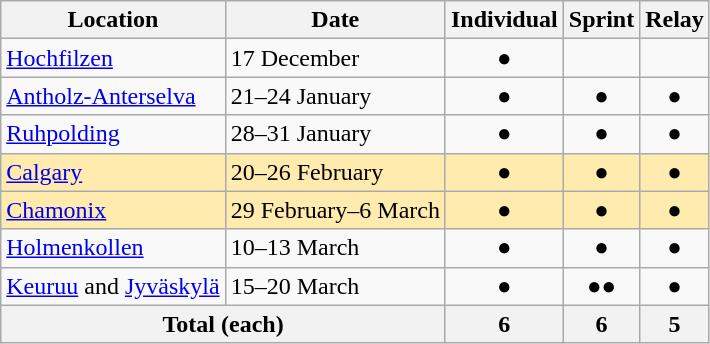<table class="wikitable" border="1">
<tr>
<th>Location</th>
<th>Date</th>
<th>Individual</th>
<th>Sprint</th>
<th>Relay</th>
</tr>
<tr align=center>
<td align=left> <a href='#'>Hochfilzen</a></td>
<td align=left>17 December</td>
<td>●</td>
<td></td>
<td></td>
</tr>
<tr align=center>
<td align=left> <a href='#'>Antholz-Anterselva</a></td>
<td align=left>21–24 January</td>
<td>●</td>
<td>●</td>
<td>●</td>
</tr>
<tr align=center>
<td align=left> <a href='#'>Ruhpolding</a></td>
<td align=left>28–31 January</td>
<td>●</td>
<td>●</td>
<td>●</td>
</tr>
<tr align=center style="background:#FFEBAD">
<td align=left> <a href='#'>Calgary</a></td>
<td align=left>20–26 February</td>
<td>●</td>
<td>●</td>
<td>●</td>
</tr>
<tr align=center style="background:#FFEBAD">
<td align=left> <a href='#'>Chamonix</a></td>
<td align=left>29 February–6 March</td>
<td>●</td>
<td>●</td>
<td>●</td>
</tr>
<tr align=center>
<td align=left> <a href='#'>Holmenkollen</a></td>
<td align=left>10–13 March</td>
<td>●</td>
<td>●</td>
<td>●</td>
</tr>
<tr align=center>
<td align=left> <a href='#'>Keuruu</a> and <a href='#'>Jyväskylä</a></td>
<td align=left>15–20 March</td>
<td>●</td>
<td>●●</td>
<td>●</td>
</tr>
<tr align=center>
<th colspan="2">Total (each)</th>
<th>6</th>
<th>6</th>
<th>5</th>
</tr>
</table>
